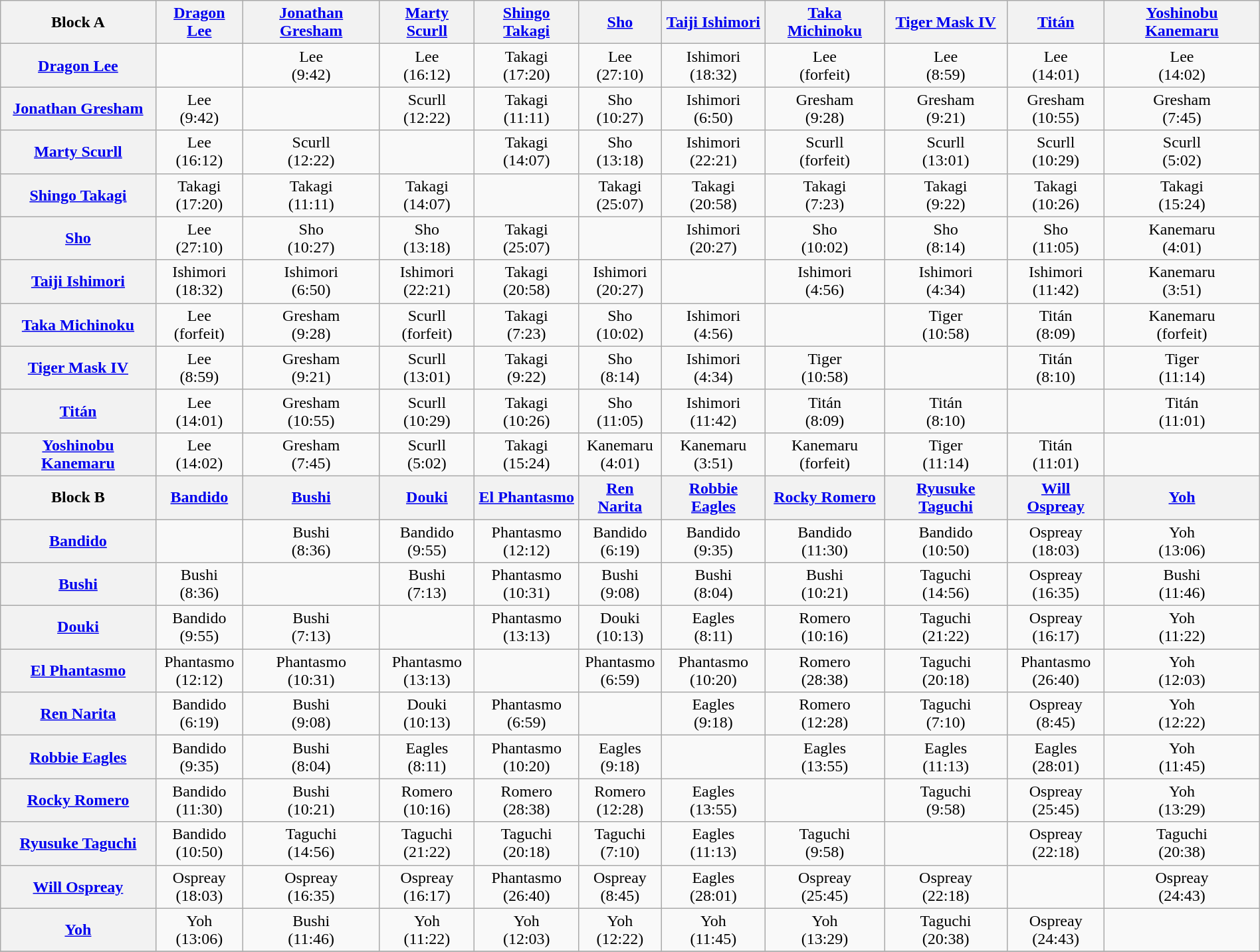<table class="wikitable" style="margin: 1em auto 1em auto">
<tr align="center">
<th>Block A</th>
<th><a href='#'>Dragon Lee</a></th>
<th><a href='#'>Jonathan Gresham</a></th>
<th><a href='#'>Marty Scurll</a></th>
<th><a href='#'>Shingo Takagi</a></th>
<th><a href='#'>Sho</a></th>
<th><a href='#'>Taiji Ishimori</a></th>
<th><a href='#'>Taka Michinoku</a></th>
<th><a href='#'>Tiger Mask IV</a></th>
<th><a href='#'>Titán</a></th>
<th><a href='#'>Yoshinobu Kanemaru</a></th>
</tr>
<tr align="center">
<th><a href='#'>Dragon Lee</a></th>
<td></td>
<td>Lee<br>(9:42)</td>
<td>Lee<br>(16:12)</td>
<td>Takagi<br>(17:20)</td>
<td>Lee<br>(27:10)</td>
<td>Ishimori<br>(18:32)</td>
<td>Lee<br>(forfeit)</td>
<td>Lee<br>(8:59)</td>
<td>Lee<br>(14:01)</td>
<td>Lee<br>(14:02)</td>
</tr>
<tr align="center">
<th><a href='#'>Jonathan Gresham</a></th>
<td>Lee<br>(9:42)</td>
<td></td>
<td>Scurll<br>(12:22)</td>
<td>Takagi<br>(11:11)</td>
<td>Sho<br>(10:27)</td>
<td>Ishimori<br>(6:50)</td>
<td>Gresham<br>(9:28)</td>
<td>Gresham<br>(9:21)</td>
<td>Gresham<br>(10:55)</td>
<td>Gresham<br>(7:45)</td>
</tr>
<tr align="center">
<th><a href='#'>Marty Scurll</a></th>
<td>Lee<br>(16:12)</td>
<td>Scurll<br>(12:22)</td>
<td></td>
<td>Takagi<br>(14:07)</td>
<td>Sho<br>(13:18)</td>
<td>Ishimori<br>(22:21)</td>
<td>Scurll<br>(forfeit) </td>
<td>Scurll<br>(13:01)</td>
<td>Scurll<br>(10:29)</td>
<td>Scurll<br>(5:02)</td>
</tr>
<tr align="center">
<th><a href='#'>Shingo Takagi</a></th>
<td>Takagi<br>(17:20)</td>
<td>Takagi<br>(11:11)</td>
<td>Takagi<br>(14:07)</td>
<td></td>
<td>Takagi<br>(25:07)</td>
<td>Takagi<br>(20:58)</td>
<td>Takagi<br>(7:23)</td>
<td>Takagi<br>(9:22)</td>
<td>Takagi<br>(10:26)</td>
<td>Takagi<br>(15:24)</td>
</tr>
<tr align="center">
<th><a href='#'>Sho</a></th>
<td>Lee<br>(27:10)</td>
<td>Sho<br>(10:27)</td>
<td>Sho<br>(13:18)</td>
<td>Takagi<br>(25:07)</td>
<td></td>
<td>Ishimori<br>(20:27)</td>
<td>Sho<br>(10:02)</td>
<td>Sho<br>(8:14)</td>
<td>Sho<br>(11:05)</td>
<td>Kanemaru<br>(4:01)</td>
</tr>
<tr align="center">
<th><a href='#'>Taiji Ishimori</a></th>
<td>Ishimori<br>(18:32)</td>
<td>Ishimori<br>(6:50)</td>
<td>Ishimori<br>(22:21)</td>
<td>Takagi<br>(20:58)</td>
<td>Ishimori<br>(20:27)</td>
<td></td>
<td>Ishimori<br>(4:56)</td>
<td>Ishimori<br>(4:34)</td>
<td>Ishimori<br>(11:42)</td>
<td>Kanemaru<br>(3:51)</td>
</tr>
<tr align="center">
<th><a href='#'>Taka Michinoku</a></th>
<td>Lee<br>(forfeit)</td>
<td>Gresham<br>(9:28)</td>
<td>Scurll<br>(forfeit)</td>
<td>Takagi<br>(7:23)</td>
<td>Sho<br>(10:02)</td>
<td>Ishimori<br>(4:56)</td>
<td></td>
<td>Tiger<br>(10:58)</td>
<td>Titán<br>(8:09)</td>
<td>Kanemaru<br>(forfeit) </td>
</tr>
<tr align="center">
<th><a href='#'>Tiger Mask IV</a></th>
<td>Lee<br>(8:59)</td>
<td>Gresham<br>(9:21)</td>
<td>Scurll<br>(13:01)</td>
<td>Takagi<br>(9:22)</td>
<td>Sho<br>(8:14)</td>
<td>Ishimori<br>(4:34)</td>
<td>Tiger<br>(10:58)</td>
<td></td>
<td>Titán<br>(8:10)</td>
<td>Tiger<br>(11:14)</td>
</tr>
<tr align="center">
<th><a href='#'>Titán</a></th>
<td>Lee<br>(14:01)</td>
<td>Gresham<br>(10:55)</td>
<td>Scurll<br>(10:29)</td>
<td>Takagi<br>(10:26)</td>
<td>Sho<br>(11:05)</td>
<td>Ishimori<br>(11:42)</td>
<td>Titán<br>(8:09)</td>
<td>Titán<br>(8:10)</td>
<td></td>
<td>Titán<br>(11:01)</td>
</tr>
<tr align="center">
<th><a href='#'>Yoshinobu Kanemaru</a></th>
<td>Lee<br>(14:02)</td>
<td>Gresham<br>(7:45)</td>
<td>Scurll<br>(5:02)</td>
<td>Takagi<br>(15:24)</td>
<td>Kanemaru<br>(4:01)</td>
<td>Kanemaru<br>(3:51)</td>
<td>Kanemaru<br>(forfeit) </td>
<td>Tiger<br>(11:14)</td>
<td>Titán<br>(11:01)</td>
<td></td>
</tr>
<tr align="center">
<th>Block B</th>
<th><a href='#'>Bandido</a></th>
<th><a href='#'>Bushi</a></th>
<th><a href='#'>Douki</a></th>
<th><a href='#'>El Phantasmo</a></th>
<th><a href='#'>Ren Narita</a></th>
<th><a href='#'>Robbie Eagles</a></th>
<th><a href='#'>Rocky Romero</a></th>
<th><a href='#'>Ryusuke Taguchi</a></th>
<th><a href='#'>Will Ospreay</a></th>
<th><a href='#'>Yoh</a></th>
</tr>
<tr align="center">
<th><a href='#'>Bandido</a></th>
<td></td>
<td>Bushi<br>(8:36)</td>
<td>Bandido<br>(9:55)</td>
<td>Phantasmo<br>(12:12)</td>
<td>Bandido<br>(6:19)</td>
<td>Bandido<br>(9:35)</td>
<td>Bandido<br>(11:30)</td>
<td>Bandido<br>(10:50)</td>
<td>Ospreay<br>(18:03)</td>
<td>Yoh<br>(13:06)</td>
</tr>
<tr align="center">
<th><a href='#'>Bushi</a></th>
<td>Bushi<br>(8:36)</td>
<td></td>
<td>Bushi<br>(7:13)</td>
<td>Phantasmo<br>(10:31)</td>
<td>Bushi<br>(9:08)</td>
<td>Bushi<br>(8:04)</td>
<td>Bushi<br>(10:21)</td>
<td>Taguchi<br>(14:56)</td>
<td>Ospreay<br>(16:35)</td>
<td>Bushi<br>(11:46)</td>
</tr>
<tr align="center">
<th><a href='#'>Douki</a></th>
<td>Bandido<br>(9:55)</td>
<td>Bushi<br>(7:13)</td>
<td></td>
<td>Phantasmo<br>(13:13)</td>
<td>Douki<br>(10:13)</td>
<td>Eagles<br>(8:11)</td>
<td>Romero<br>(10:16)</td>
<td>Taguchi<br>(21:22)</td>
<td>Ospreay<br>(16:17)</td>
<td>Yoh<br>(11:22)</td>
</tr>
<tr align="center">
<th><a href='#'>El Phantasmo</a></th>
<td>Phantasmo<br>(12:12)</td>
<td>Phantasmo<br>(10:31)</td>
<td>Phantasmo<br>(13:13)</td>
<td></td>
<td>Phantasmo<br>(6:59)</td>
<td>Phantasmo<br>(10:20)</td>
<td>Romero<br>(28:38)</td>
<td>Taguchi<br>(20:18)</td>
<td>Phantasmo<br>(26:40)</td>
<td>Yoh<br>(12:03)</td>
</tr>
<tr align="center">
<th><a href='#'>Ren Narita</a></th>
<td>Bandido<br>(6:19)</td>
<td>Bushi<br>(9:08)</td>
<td>Douki<br>(10:13)</td>
<td>Phantasmo<br>(6:59)</td>
<td></td>
<td>Eagles<br>(9:18)</td>
<td>Romero<br>(12:28)</td>
<td>Taguchi<br>(7:10)</td>
<td>Ospreay<br>(8:45)</td>
<td>Yoh<br>(12:22)</td>
</tr>
<tr align="center">
<th><a href='#'>Robbie Eagles</a></th>
<td>Bandido<br>(9:35)</td>
<td>Bushi<br>(8:04)</td>
<td>Eagles<br>(8:11)</td>
<td>Phantasmo<br>(10:20)</td>
<td>Eagles<br>(9:18)</td>
<td></td>
<td>Eagles<br>(13:55)</td>
<td>Eagles<br>(11:13)</td>
<td>Eagles<br>(28:01)</td>
<td>Yoh<br>(11:45)</td>
</tr>
<tr align="center">
<th><a href='#'>Rocky Romero</a></th>
<td>Bandido<br>(11:30)</td>
<td>Bushi<br>(10:21)</td>
<td>Romero<br>(10:16)</td>
<td>Romero<br>(28:38)</td>
<td>Romero<br>(12:28)</td>
<td>Eagles<br>(13:55)</td>
<td></td>
<td>Taguchi<br>(9:58)</td>
<td>Ospreay<br>(25:45)</td>
<td>Yoh<br>(13:29)</td>
</tr>
<tr align="center">
<th><a href='#'>Ryusuke Taguchi</a></th>
<td>Bandido<br>(10:50)</td>
<td>Taguchi<br>(14:56)</td>
<td>Taguchi<br>(21:22)</td>
<td>Taguchi<br>(20:18)</td>
<td>Taguchi<br>(7:10)</td>
<td>Eagles<br>(11:13)</td>
<td>Taguchi<br>(9:58)</td>
<td></td>
<td>Ospreay<br>(22:18)</td>
<td>Taguchi<br>(20:38)</td>
</tr>
<tr align="center">
<th><a href='#'>Will Ospreay</a></th>
<td>Ospreay<br>(18:03)</td>
<td>Ospreay<br>(16:35)</td>
<td>Ospreay<br>(16:17)</td>
<td>Phantasmo<br>(26:40)</td>
<td>Ospreay<br>(8:45)</td>
<td>Eagles<br>(28:01)</td>
<td>Ospreay<br>(25:45)</td>
<td>Ospreay<br>(22:18)</td>
<td></td>
<td>Ospreay<br>(24:43)</td>
</tr>
<tr align="center">
<th><a href='#'>Yoh</a></th>
<td>Yoh<br>(13:06)</td>
<td>Bushi<br>(11:46)</td>
<td>Yoh<br>(11:22)</td>
<td>Yoh<br>(12:03)</td>
<td>Yoh<br>(12:22)</td>
<td>Yoh<br>(11:45)</td>
<td>Yoh<br>(13:29)</td>
<td>Taguchi<br>(20:38)</td>
<td>Ospreay<br>(24:43)</td>
<td></td>
</tr>
<tr align="center">
</tr>
</table>
